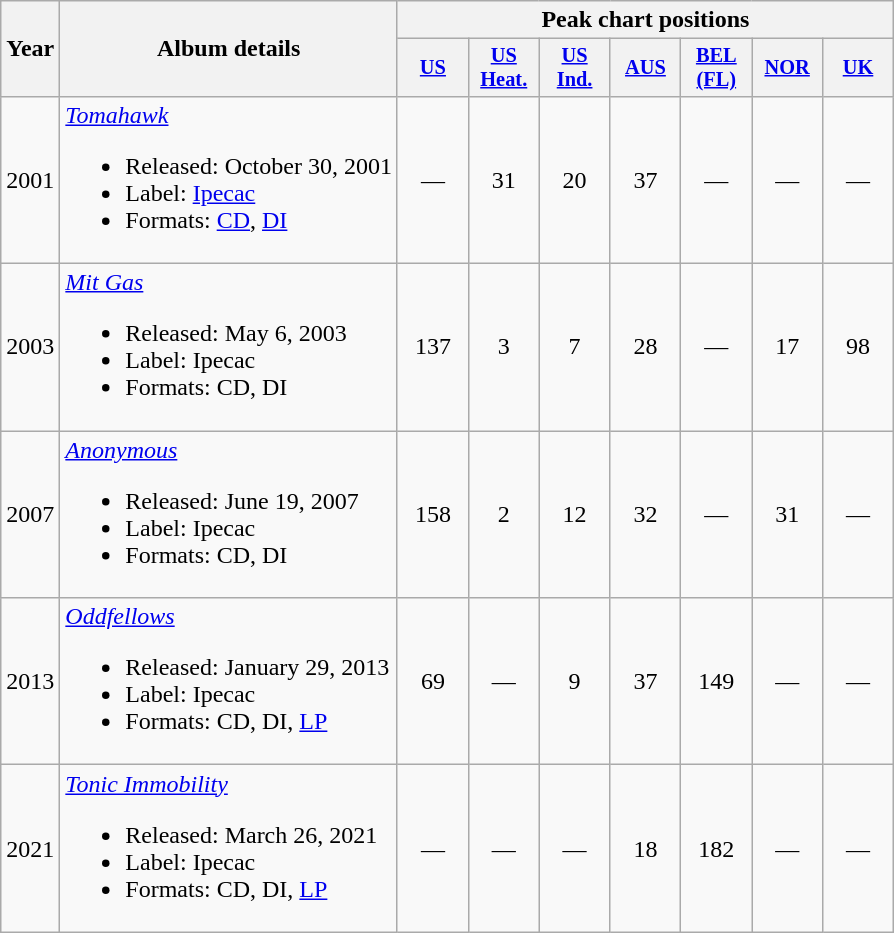<table class="wikitable">
<tr>
<th rowspan="2">Year</th>
<th rowspan="2">Album details</th>
<th colspan="7">Peak chart positions</th>
</tr>
<tr>
<th style="width:3em;font-size:85%;"><a href='#'>US</a><br></th>
<th style="width:3em;font-size:85%;"><a href='#'>US<br>Heat.</a><br></th>
<th style="width:3em;font-size:85%;"><a href='#'>US<br>Ind.</a><br></th>
<th style="width:3em;font-size:85%;"><a href='#'>AUS</a><br></th>
<th style="width:3em;font-size:85%;"><a href='#'>BEL<br>(FL)</a><br></th>
<th style="width:3em;font-size:85%;"><a href='#'>NOR</a><br></th>
<th style="width:3em;font-size:85%;"><a href='#'>UK</a><br></th>
</tr>
<tr>
<td style="text-align:center;">2001</td>
<td style="text-align:left;"><em><a href='#'>Tomahawk</a></em><br><ul><li>Released: October 30, 2001</li><li>Label: <a href='#'>Ipecac</a></li><li>Formats: <a href='#'>CD</a>, <a href='#'>DI</a></li></ul></td>
<td style="text-align:center;">—</td>
<td style="text-align:center;">31</td>
<td style="text-align:center;">20</td>
<td style="text-align:center;">37</td>
<td style="text-align:center;">—</td>
<td style="text-align:center;">—</td>
<td style="text-align:center;">—</td>
</tr>
<tr>
<td style="text-align:center;">2003</td>
<td style="text-align:left;"><em><a href='#'>Mit Gas</a></em><br><ul><li>Released: May 6, 2003</li><li>Label: Ipecac</li><li>Formats: CD, DI</li></ul></td>
<td style="text-align:center;">137</td>
<td style="text-align:center;">3</td>
<td style="text-align:center;">7</td>
<td style="text-align:center;">28</td>
<td style="text-align:center;">—</td>
<td style="text-align:center;">17</td>
<td style="text-align:center;">98</td>
</tr>
<tr>
<td style="text-align:center;">2007</td>
<td style="text-align:left;"><em><a href='#'>Anonymous</a></em><br><ul><li>Released: June 19, 2007</li><li>Label: Ipecac</li><li>Formats: CD, DI</li></ul></td>
<td style="text-align:center;">158</td>
<td style="text-align:center;">2</td>
<td style="text-align:center;">12</td>
<td style="text-align:center;">32</td>
<td style="text-align:center;">—</td>
<td style="text-align:center;">31</td>
<td style="text-align:center;">—</td>
</tr>
<tr>
<td style="text-align:center;">2013</td>
<td style="text-align:left;"><em><a href='#'>Oddfellows</a></em><br><ul><li>Released: January 29, 2013</li><li>Label: Ipecac</li><li>Formats: CD, DI, <a href='#'>LP</a></li></ul></td>
<td style="text-align:center;">69</td>
<td style="text-align:center;">—</td>
<td style="text-align:center;">9</td>
<td style="text-align:center;">37</td>
<td style="text-align:center;">149</td>
<td style="text-align:center;">—</td>
<td style="text-align:center;">—</td>
</tr>
<tr>
<td style="text-align:center;">2021</td>
<td style="text-align:left;"><em><a href='#'>Tonic Immobility</a></em><br><ul><li>Released: March 26, 2021</li><li>Label: Ipecac</li><li>Formats: CD, DI, <a href='#'>LP</a></li></ul></td>
<td style="text-align:center;">—</td>
<td style="text-align:center;">—</td>
<td style="text-align:center;">—</td>
<td style="text-align:center;">18<br></td>
<td style="text-align:center;">182</td>
<td style="text-align:center;">—</td>
<td style="text-align:center;">—</td>
</tr>
</table>
